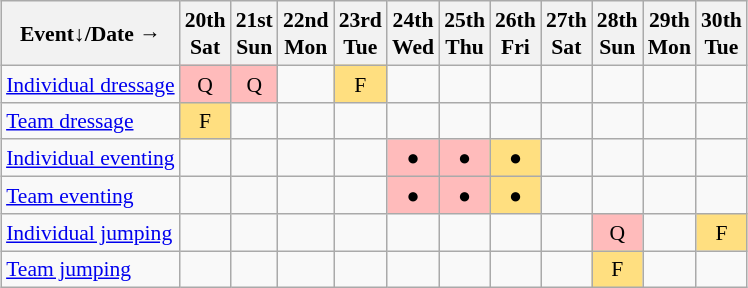<table class="wikitable" style="margin:0.5em auto; font-size:90%; line-height:1.25em; text-align:center">
<tr>
<th>Event↓/Date →</th>
<th>20th<br>Sat</th>
<th>21st<br>Sun</th>
<th>22nd<br>Mon</th>
<th>23rd<br>Tue</th>
<th>24th<br>Wed</th>
<th>25th<br>Thu</th>
<th>26th<br>Fri</th>
<th>27th<br>Sat</th>
<th>28th<br>Sun</th>
<th>29th<br>Mon</th>
<th>30th<br>Tue</th>
</tr>
<tr>
<td align="left"><a href='#'>Individual dressage</a></td>
<td bgcolor="#FFBBBB">Q</td>
<td bgcolor="#FFBBBB">Q</td>
<td></td>
<td bgcolor="#FFDF80">F</td>
<td></td>
<td></td>
<td></td>
<td></td>
<td></td>
<td></td>
<td></td>
</tr>
<tr>
<td align="left"><a href='#'>Team dressage</a></td>
<td bgcolor="#FFDF80">F</td>
<td></td>
<td></td>
<td></td>
<td></td>
<td></td>
<td></td>
<td></td>
<td></td>
<td></td>
<td></td>
</tr>
<tr>
<td align="left"><a href='#'>Individual eventing</a></td>
<td></td>
<td></td>
<td></td>
<td></td>
<td bgcolor="#FFBBBB">●</td>
<td bgcolor="#FFBBBB">●</td>
<td bgcolor="#FFDF80">●</td>
<td></td>
<td></td>
<td></td>
<td></td>
</tr>
<tr>
<td align="left"><a href='#'>Team eventing</a></td>
<td></td>
<td></td>
<td></td>
<td></td>
<td bgcolor="#FFBBBB">●</td>
<td bgcolor="#FFBBBB">●</td>
<td bgcolor="#FFDF80">●</td>
<td></td>
<td></td>
<td></td>
<td></td>
</tr>
<tr>
<td align="left"><a href='#'>Individual jumping</a></td>
<td></td>
<td></td>
<td></td>
<td></td>
<td></td>
<td></td>
<td></td>
<td></td>
<td bgcolor="#FFBBBB">Q</td>
<td></td>
<td bgcolor="#FFDF80">F</td>
</tr>
<tr>
<td align="left"><a href='#'>Team jumping</a></td>
<td></td>
<td></td>
<td></td>
<td></td>
<td></td>
<td></td>
<td></td>
<td></td>
<td bgcolor="#FFDF80">F</td>
<td></td>
<td></td>
</tr>
</table>
